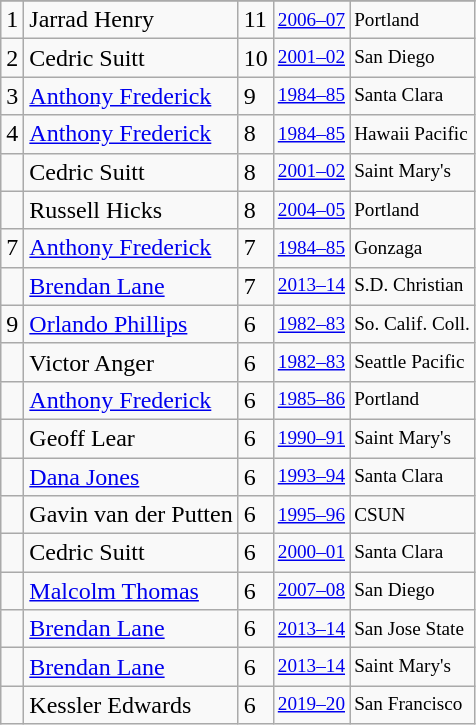<table class="wikitable">
<tr>
</tr>
<tr>
<td>1</td>
<td>Jarrad Henry</td>
<td>11</td>
<td style="font-size:80%;"><a href='#'>2006–07</a></td>
<td style="font-size:80%;">Portland</td>
</tr>
<tr>
<td>2</td>
<td>Cedric Suitt</td>
<td>10</td>
<td style="font-size:80%;"><a href='#'>2001–02</a></td>
<td style="font-size:80%;">San Diego</td>
</tr>
<tr>
<td>3</td>
<td><a href='#'>Anthony Frederick</a></td>
<td>9</td>
<td style="font-size:80%;"><a href='#'>1984–85</a></td>
<td style="font-size:80%;">Santa Clara</td>
</tr>
<tr>
<td>4</td>
<td><a href='#'>Anthony Frederick</a></td>
<td>8</td>
<td style="font-size:80%;"><a href='#'>1984–85</a></td>
<td style="font-size:80%;">Hawaii Pacific</td>
</tr>
<tr>
<td></td>
<td>Cedric Suitt</td>
<td>8</td>
<td style="font-size:80%;"><a href='#'>2001–02</a></td>
<td style="font-size:80%;">Saint Mary's</td>
</tr>
<tr>
<td></td>
<td>Russell Hicks</td>
<td>8</td>
<td style="font-size:80%;"><a href='#'>2004–05</a></td>
<td style="font-size:80%;">Portland</td>
</tr>
<tr>
<td>7</td>
<td><a href='#'>Anthony Frederick</a></td>
<td>7</td>
<td style="font-size:80%;"><a href='#'>1984–85</a></td>
<td style="font-size:80%;">Gonzaga</td>
</tr>
<tr>
<td></td>
<td><a href='#'>Brendan Lane</a></td>
<td>7</td>
<td style="font-size:80%;"><a href='#'>2013–14</a></td>
<td style="font-size:80%;">S.D. Christian</td>
</tr>
<tr>
<td>9</td>
<td><a href='#'>Orlando Phillips</a></td>
<td>6</td>
<td style="font-size:80%;"><a href='#'>1982–83</a></td>
<td style="font-size:80%;">So. Calif. Coll.</td>
</tr>
<tr>
<td></td>
<td>Victor Anger</td>
<td>6</td>
<td style="font-size:80%;"><a href='#'>1982–83</a></td>
<td style="font-size:80%;">Seattle Pacific</td>
</tr>
<tr>
<td></td>
<td><a href='#'>Anthony Frederick</a></td>
<td>6</td>
<td style="font-size:80%;"><a href='#'>1985–86</a></td>
<td style="font-size:80%;">Portland</td>
</tr>
<tr>
<td></td>
<td>Geoff Lear</td>
<td>6</td>
<td style="font-size:80%;"><a href='#'>1990–91</a></td>
<td style="font-size:80%;">Saint Mary's</td>
</tr>
<tr>
<td></td>
<td><a href='#'>Dana Jones</a></td>
<td>6</td>
<td style="font-size:80%;"><a href='#'>1993–94</a></td>
<td style="font-size:80%;">Santa Clara</td>
</tr>
<tr>
<td></td>
<td>Gavin van der Putten</td>
<td>6</td>
<td style="font-size:80%;"><a href='#'>1995–96</a></td>
<td style="font-size:80%;">CSUN</td>
</tr>
<tr>
<td></td>
<td>Cedric Suitt</td>
<td>6</td>
<td style="font-size:80%;"><a href='#'>2000–01</a></td>
<td style="font-size:80%;">Santa Clara</td>
</tr>
<tr>
<td></td>
<td><a href='#'>Malcolm Thomas</a></td>
<td>6</td>
<td style="font-size:80%;"><a href='#'>2007–08</a></td>
<td style="font-size:80%;">San Diego</td>
</tr>
<tr>
<td></td>
<td><a href='#'>Brendan Lane</a></td>
<td>6</td>
<td style="font-size:80%;"><a href='#'>2013–14</a></td>
<td style="font-size:80%;">San Jose State</td>
</tr>
<tr>
<td></td>
<td><a href='#'>Brendan Lane</a></td>
<td>6</td>
<td style="font-size:80%;"><a href='#'>2013–14</a></td>
<td style="font-size:80%;">Saint Mary's</td>
</tr>
<tr>
<td></td>
<td>Kessler Edwards</td>
<td>6</td>
<td style="font-size:80%;"><a href='#'>2019–20</a></td>
<td style="font-size:80%;">San Francisco</td>
</tr>
</table>
